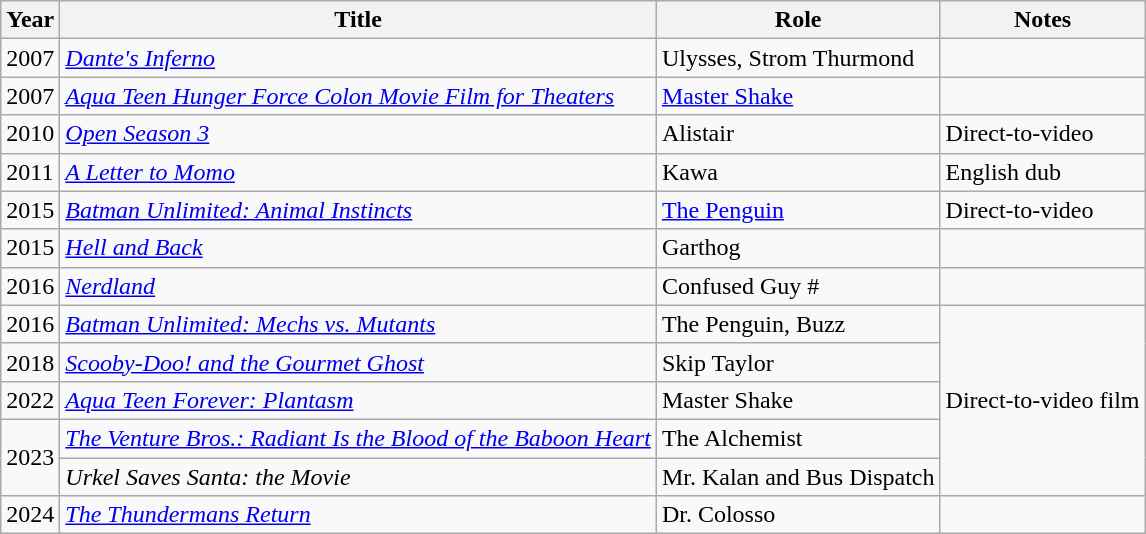<table class="wikitable sortable">
<tr>
<th>Year</th>
<th>Title</th>
<th>Role</th>
<th class="unsortable">Notes</th>
</tr>
<tr>
<td>2007</td>
<td><em><a href='#'>Dante's Inferno</a></em></td>
<td>Ulysses, Strom Thurmond</td>
<td></td>
</tr>
<tr>
<td>2007</td>
<td><em><a href='#'>Aqua Teen Hunger Force Colon Movie Film for Theaters</a></em></td>
<td><a href='#'>Master Shake</a></td>
<td></td>
</tr>
<tr>
<td>2010</td>
<td><em><a href='#'>Open Season 3</a></em></td>
<td>Alistair</td>
<td>Direct-to-video</td>
</tr>
<tr>
<td>2011</td>
<td><em><a href='#'>A Letter to Momo</a></em></td>
<td>Kawa</td>
<td>English dub</td>
</tr>
<tr>
<td>2015</td>
<td><em><a href='#'>Batman Unlimited: Animal Instincts</a></em></td>
<td><a href='#'>The Penguin</a></td>
<td>Direct-to-video</td>
</tr>
<tr>
<td>2015</td>
<td><em><a href='#'>Hell and Back</a></em></td>
<td>Garthog</td>
<td></td>
</tr>
<tr>
<td>2016</td>
<td><em><a href='#'>Nerdland</a></em></td>
<td>Confused Guy #</td>
<td></td>
</tr>
<tr>
<td>2016</td>
<td><em><a href='#'>Batman Unlimited: Mechs vs. Mutants</a></em></td>
<td>The Penguin, Buzz</td>
<td rowspan="5">Direct-to-video film</td>
</tr>
<tr>
<td>2018</td>
<td><em><a href='#'>Scooby-Doo! and the Gourmet Ghost</a></em></td>
<td>Skip Taylor</td>
</tr>
<tr>
<td>2022</td>
<td><em><a href='#'>Aqua Teen Forever: Plantasm</a></em></td>
<td>Master Shake</td>
</tr>
<tr>
<td Rowspan="2">2023</td>
<td><em><a href='#'>The Venture Bros.: Radiant Is the Blood of the Baboon Heart</a></em></td>
<td>The Alchemist</td>
</tr>
<tr>
<td><em>Urkel Saves Santa: the Movie</em></td>
<td>Mr. Kalan and Bus Dispatch</td>
</tr>
<tr>
<td>2024</td>
<td><em><a href='#'>The Thundermans Return</a></em></td>
<td>Dr. Colosso</td>
<td></td>
</tr>
</table>
